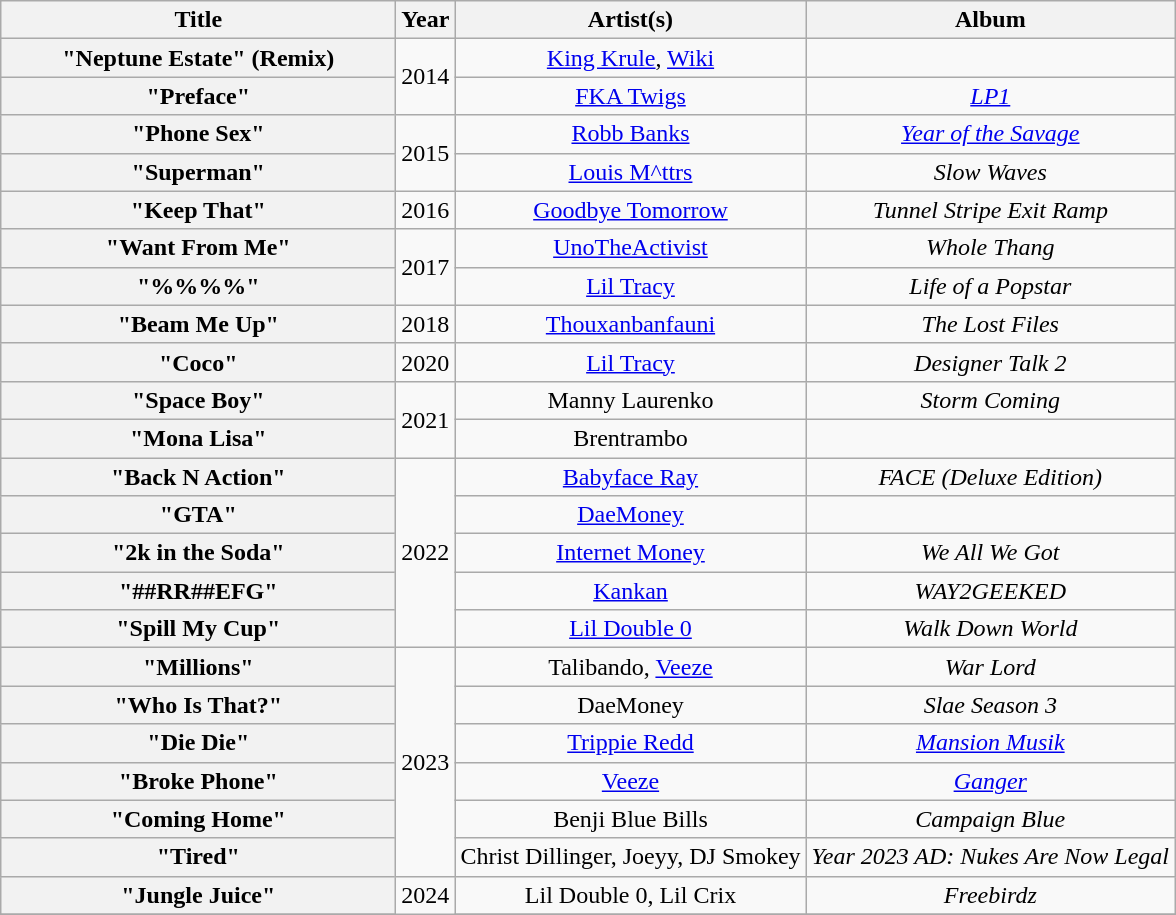<table class="wikitable plainrowheaders" style="text-align:center;">
<tr>
<th scope="col" style="width:16em;">Title</th>
<th scope="col">Year</th>
<th scope="col">Artist(s)</th>
<th scope="col">Album</th>
</tr>
<tr>
<th scope="row">"Neptune Estate" (Remix)</th>
<td rowspan="2">2014</td>
<td><a href='#'>King Krule</a>, <a href='#'>Wiki</a></td>
<td></td>
</tr>
<tr>
<th scope="row">"Preface"</th>
<td><a href='#'>FKA Twigs</a></td>
<td><em><a href='#'>LP1</a></em></td>
</tr>
<tr>
<th scope="row">"Phone Sex"</th>
<td rowspan="2">2015</td>
<td><a href='#'>Robb Banks</a></td>
<td><em><a href='#'>Year of the Savage</a></em></td>
</tr>
<tr>
<th scope="row">"Superman"</th>
<td><a href='#'>Louis M^ttrs</a></td>
<td><em>Slow Waves</em></td>
</tr>
<tr>
<th scope="row">"Keep That"</th>
<td rowspan="1">2016</td>
<td><a href='#'>Goodbye Tomorrow</a></td>
<td><em>Tunnel Stripe Exit Ramp</em></td>
</tr>
<tr>
<th scope="row">"Want From Me"</th>
<td rowspan="2">2017</td>
<td><a href='#'>UnoTheActivist</a></td>
<td><em>Whole Thang</em></td>
</tr>
<tr>
<th scope="row">"%%%%"</th>
<td><a href='#'>Lil Tracy</a></td>
<td><em>Life of a Popstar</em></td>
</tr>
<tr>
<th scope="row">"Beam Me Up"</th>
<td rowspan="1">2018</td>
<td><a href='#'>Thouxanbanfauni</a></td>
<td><em>The Lost Files</em></td>
</tr>
<tr>
<th scope="row">"Coco"</th>
<td rowspan="1">2020</td>
<td><a href='#'>Lil Tracy</a></td>
<td><em>Designer Talk 2</em></td>
</tr>
<tr>
<th scope="row">"Space Boy"</th>
<td rowspan="2">2021</td>
<td>Manny Laurenko</td>
<td><em>Storm Coming</em></td>
</tr>
<tr>
<th scope="row">"Mona Lisa"</th>
<td>Brentrambo</td>
<td></td>
</tr>
<tr>
<th scope="row">"Back N Action"</th>
<td rowspan="5">2022</td>
<td><a href='#'>Babyface Ray</a></td>
<td><em>FACE (Deluxe Edition)</em></td>
</tr>
<tr>
<th scope="row">"GTA"</th>
<td><a href='#'>DaeMoney</a></td>
<td></td>
</tr>
<tr>
<th scope="row">"2k in the Soda"</th>
<td><a href='#'>Internet Money</a></td>
<td><em>We All We Got</em></td>
</tr>
<tr>
<th scope="row">"##RR##EFG"</th>
<td><a href='#'>Kankan</a></td>
<td><em>WAY2GEEKED</em></td>
</tr>
<tr>
<th scope="row">"Spill My Cup"</th>
<td><a href='#'>Lil Double 0</a></td>
<td><em>Walk Down World</em></td>
</tr>
<tr>
<th scope="row">"Millions"</th>
<td rowspan="6">2023</td>
<td>Talibando, <a href='#'>Veeze</a></td>
<td><em>War Lord</em></td>
</tr>
<tr>
<th scope=row>"Who Is That?"</th>
<td>DaeMoney</td>
<td><em>Slae Season 3</em></td>
</tr>
<tr>
<th scope="row">"Die Die"</th>
<td><a href='#'>Trippie Redd</a></td>
<td><em><a href='#'>Mansion Musik</a></em></td>
</tr>
<tr>
<th scope="row">"Broke Phone"</th>
<td><a href='#'>Veeze</a></td>
<td><em><a href='#'>Ganger</a></em></td>
</tr>
<tr>
<th scope="row">"Coming Home"</th>
<td>Benji Blue Bills</td>
<td><em>Campaign Blue</em></td>
</tr>
<tr>
<th scope="row">"Tired"</th>
<td>Christ Dillinger, Joeyy, DJ Smokey</td>
<td><em>Year 2023 AD: Nukes Are Now Legal</em></td>
</tr>
<tr>
<th scope="row">"Jungle Juice"</th>
<td rowspan="5">2024</td>
<td>Lil Double 0, Lil Crix</td>
<td><em>Freebirdz</em></td>
</tr>
<tr>
</tr>
</table>
